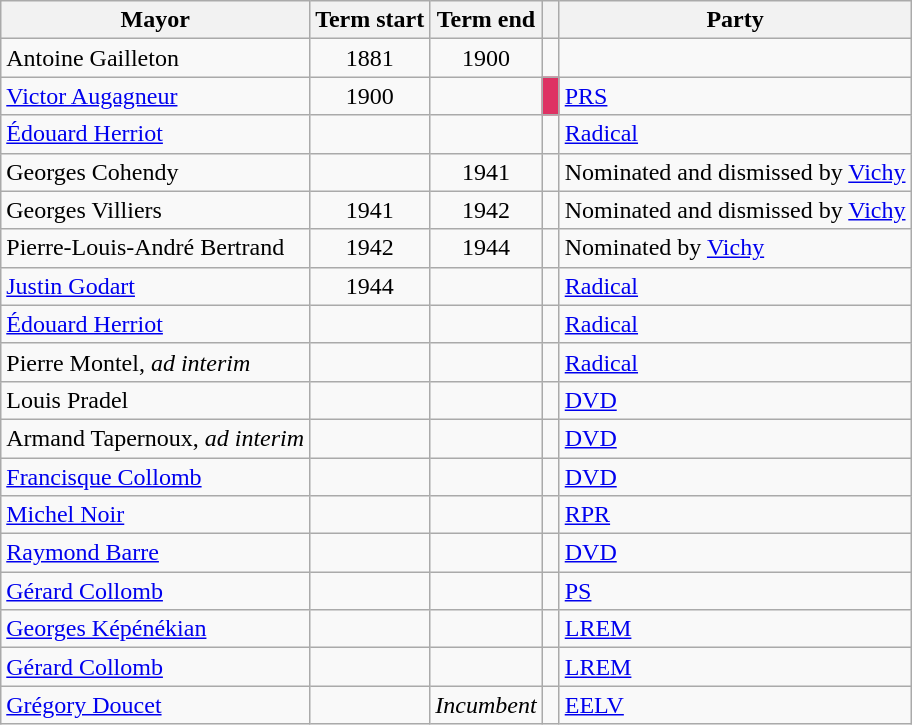<table class="wikitable">
<tr>
<th>Mayor</th>
<th>Term start</th>
<th>Term end</th>
<th class=unsortable> </th>
<th>Party</th>
</tr>
<tr>
<td>Antoine Gailleton</td>
<td align=center>1881</td>
<td align=center>1900</td>
<td></td>
<td></td>
</tr>
<tr>
<td><a href='#'>Victor Augagneur</a></td>
<td align=center>1900</td>
<td align=center></td>
<td style="background:#de3163;"></td>
<td><a href='#'>PRS</a></td>
</tr>
<tr>
<td><a href='#'>Édouard Herriot</a></td>
<td align=center></td>
<td align=center></td>
<td></td>
<td><a href='#'>Radical</a></td>
</tr>
<tr>
<td>Georges Cohendy</td>
<td align=center></td>
<td align=center>1941</td>
<td></td>
<td>Nominated and dismissed by <a href='#'>Vichy</a></td>
</tr>
<tr>
<td>Georges Villiers</td>
<td align=center>1941</td>
<td align=center>1942</td>
<td></td>
<td>Nominated and dismissed by <a href='#'>Vichy</a></td>
</tr>
<tr>
<td>Pierre-Louis-André Bertrand</td>
<td align=center>1942</td>
<td align=center>1944</td>
<td></td>
<td>Nominated by <a href='#'>Vichy</a></td>
</tr>
<tr>
<td><a href='#'>Justin Godart</a></td>
<td align=center>1944</td>
<td align=center></td>
<td></td>
<td><a href='#'>Radical</a></td>
</tr>
<tr>
<td><a href='#'>Édouard Herriot</a></td>
<td align=center></td>
<td align=center></td>
<td></td>
<td><a href='#'>Radical</a></td>
</tr>
<tr>
<td>Pierre Montel, <em>ad interim</em></td>
<td align=center></td>
<td align=center></td>
<td></td>
<td><a href='#'>Radical</a></td>
</tr>
<tr>
<td>Louis Pradel</td>
<td align=center></td>
<td align=center></td>
<td></td>
<td><a href='#'>DVD</a></td>
</tr>
<tr>
<td>Armand Tapernoux, <em>ad interim</em></td>
<td align=center></td>
<td align=center></td>
<td></td>
<td><a href='#'>DVD</a></td>
</tr>
<tr>
<td><a href='#'>Francisque Collomb</a></td>
<td align=center></td>
<td align=center></td>
<td></td>
<td><a href='#'>DVD</a></td>
</tr>
<tr>
<td><a href='#'>Michel Noir</a></td>
<td align=center></td>
<td align=center></td>
<td></td>
<td><a href='#'>RPR</a></td>
</tr>
<tr>
<td><a href='#'>Raymond Barre</a></td>
<td align=center></td>
<td align=center></td>
<td></td>
<td><a href='#'>DVD</a></td>
</tr>
<tr>
<td><a href='#'>Gérard Collomb</a></td>
<td align=center></td>
<td align=center></td>
<td></td>
<td><a href='#'>PS</a></td>
</tr>
<tr>
<td><a href='#'>Georges Képénékian</a></td>
<td align=center></td>
<td align=center></td>
<td></td>
<td><a href='#'>LREM</a></td>
</tr>
<tr>
<td><a href='#'>Gérard Collomb</a></td>
<td align=center></td>
<td align=center></td>
<td></td>
<td><a href='#'>LREM</a></td>
</tr>
<tr>
<td><a href='#'>Grégory Doucet</a></td>
<td align=center></td>
<td align=center><em>Incumbent</em></td>
<td></td>
<td><a href='#'>EELV</a></td>
</tr>
</table>
